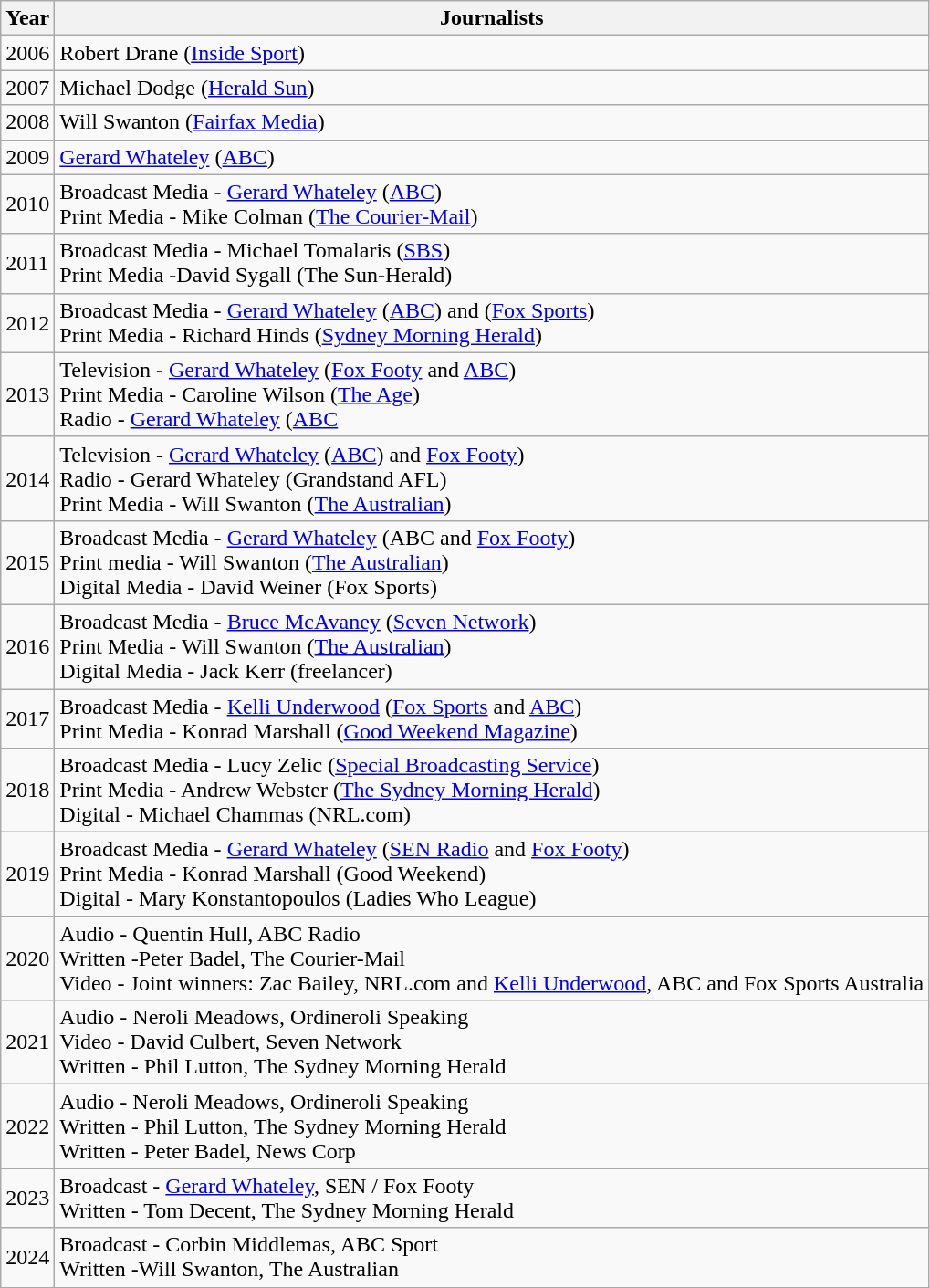<table class="wikitable">
<tr>
<th>Year</th>
<th>Journalists</th>
</tr>
<tr>
<td>2006</td>
<td>Robert Drane (<a href='#'>Inside Sport</a>)</td>
</tr>
<tr>
<td>2007</td>
<td>Michael Dodge (<a href='#'>Herald Sun</a>)</td>
</tr>
<tr>
<td>2008</td>
<td>Will Swanton (<a href='#'>Fairfax Media</a>)</td>
</tr>
<tr>
<td>2009</td>
<td><a href='#'>Gerard Whateley</a> (<a href='#'>ABC</a>)</td>
</tr>
<tr>
<td>2010</td>
<td>Broadcast Media - <a href='#'>Gerard Whateley</a> (<a href='#'>ABC</a>)<br> Print Media - Mike Colman (<a href='#'>The Courier-Mail</a>)</td>
</tr>
<tr>
<td>2011</td>
<td>Broadcast Media - Michael Tomalaris (<a href='#'>SBS</a>) <br> Print Media -David Sygall (The Sun-Herald)</td>
</tr>
<tr>
<td>2012</td>
<td>Broadcast Media - <a href='#'>Gerard Whateley</a> (<a href='#'>ABC</a>) and (<a href='#'>Fox Sports</a>) <br> Print Media - Richard Hinds (<a href='#'>Sydney Morning Herald</a>)</td>
</tr>
<tr>
<td>2013</td>
<td>Television - <a href='#'>Gerard Whateley</a> (<a href='#'>Fox Footy</a> and <a href='#'>ABC</a>) <br> Print Media - Caroline Wilson (<a href='#'>The Age</a>) <br> Radio - <a href='#'>Gerard Whateley</a> (<a href='#'>ABC</a></td>
</tr>
<tr>
<td>2014</td>
<td>Television - <a href='#'>Gerard Whateley</a> (<a href='#'>ABC</a>) and <a href='#'>Fox Footy</a>) <br> Radio - Gerard Whateley (Grandstand AFL) <br> Print Media - Will Swanton (<a href='#'>The Australian</a>)</td>
</tr>
<tr>
<td>2015</td>
<td>Broadcast Media - <a href='#'>Gerard Whateley</a> (ABC and <a href='#'>Fox Footy</a>) <br> Print media - Will Swanton (<a href='#'>The Australian</a>)  <br> Digital Media - David Weiner (Fox Sports)</td>
</tr>
<tr>
<td>2016</td>
<td>Broadcast Media - <a href='#'>Bruce McAvaney</a> (<a href='#'>Seven Network</a>) <br> Print Media - Will Swanton (<a href='#'>The Australian</a>)  <br>  Digital Media - Jack Kerr (freelancer)</td>
</tr>
<tr>
<td>2017</td>
<td>Broadcast Media - <a href='#'>Kelli Underwood</a> (<a href='#'>Fox Sports</a> and <a href='#'>ABC</a>) <br> Print Media - Konrad Marshall (<a href='#'>Good Weekend Magazine</a>)</td>
</tr>
<tr>
<td>2018</td>
<td>Broadcast Media - Lucy Zelic (<a href='#'>Special Broadcasting Service</a>) <br> Print Media - Andrew Webster (<a href='#'>The Sydney Morning Herald</a>) <br> Digital - Michael Chammas (NRL.com)</td>
</tr>
<tr>
<td>2019</td>
<td>Broadcast Media - <a href='#'>Gerard Whateley</a> (<a href='#'>SEN Radio</a> and <a href='#'>Fox Footy</a>)<br> Print Media - Konrad Marshall (Good Weekend) <br> Digital - Mary Konstantopoulos (Ladies Who League)</td>
</tr>
<tr>
<td>2020</td>
<td>Audio - Quentin Hull, ABC Radio <br> Written -Peter Badel, The Courier-Mail <br> Video - Joint winners: Zac Bailey, NRL.com and <a href='#'>Kelli Underwood</a>, ABC and Fox Sports Australia</td>
</tr>
<tr>
<td>2021</td>
<td>Audio - Neroli Meadows, Ordineroli Speaking <br> Video - David Culbert, Seven Network <br> Written - Phil Lutton, The Sydney Morning Herald <br></td>
</tr>
<tr>
<td>2022</td>
<td>Audio - Neroli Meadows, Ordineroli Speaking <br> Written - Phil Lutton, The Sydney Morning Herald <br> Written - Peter Badel, News Corp</td>
</tr>
<tr>
<td>2023</td>
<td>Broadcast - <a href='#'>Gerard Whateley</a>, SEN / Fox Footy <br> Written - Tom Decent, The Sydney Morning Herald</td>
</tr>
<tr>
<td>2024</td>
<td>Broadcast - Corbin Middlemas, ABC Sport <br> Written -Will Swanton, The Australian</td>
</tr>
</table>
